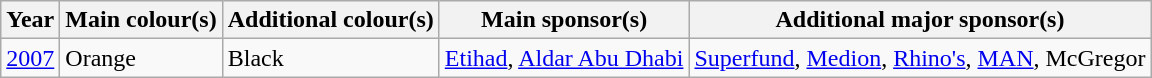<table class="wikitable">
<tr>
<th>Year</th>
<th>Main colour(s)</th>
<th>Additional colour(s)</th>
<th>Main sponsor(s)</th>
<th>Additional major sponsor(s)</th>
</tr>
<tr>
<td><a href='#'>2007</a></td>
<td>Orange</td>
<td>Black</td>
<td><a href='#'>Etihad</a>, <a href='#'>Aldar Abu Dhabi</a></td>
<td><a href='#'>Superfund</a>, <a href='#'>Medion</a>, <a href='#'>Rhino's</a>, <a href='#'>MAN</a>, McGregor</td>
</tr>
</table>
